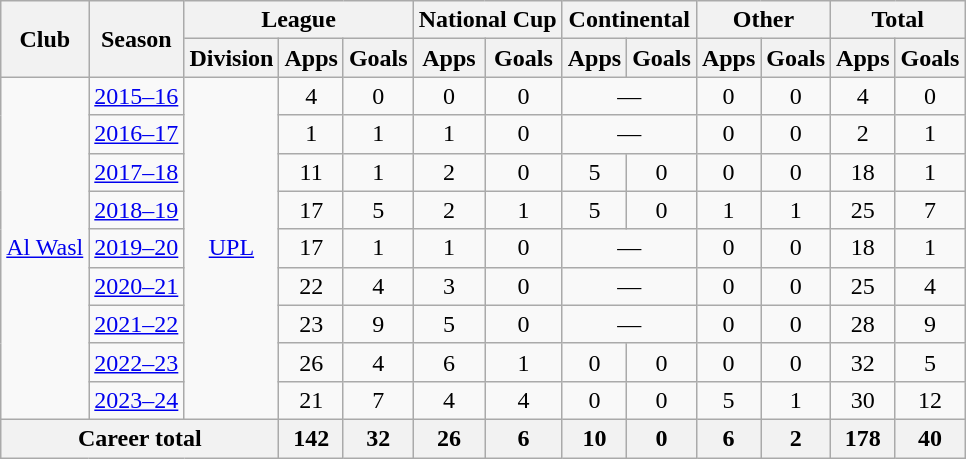<table class="wikitable" style="text-align: center">
<tr>
<th rowspan="2">Club</th>
<th rowspan="2">Season</th>
<th colspan="3">League</th>
<th colspan="2">National Cup</th>
<th colspan="2">Continental</th>
<th colspan="2">Other</th>
<th colspan="2">Total</th>
</tr>
<tr>
<th>Division</th>
<th>Apps</th>
<th>Goals</th>
<th>Apps</th>
<th>Goals</th>
<th>Apps</th>
<th>Goals</th>
<th>Apps</th>
<th>Goals</th>
<th>Apps</th>
<th>Goals</th>
</tr>
<tr>
<td rowspan="9"><a href='#'>Al Wasl</a></td>
<td><a href='#'>2015–16</a></td>
<td rowspan="9"><a href='#'>UPL</a></td>
<td>4</td>
<td>0</td>
<td>0</td>
<td>0</td>
<td colspan="2">—</td>
<td>0</td>
<td>0</td>
<td>4</td>
<td>0</td>
</tr>
<tr>
<td><a href='#'>2016–17</a></td>
<td>1</td>
<td>1</td>
<td>1</td>
<td>0</td>
<td colspan="2">—</td>
<td>0</td>
<td>0</td>
<td>2</td>
<td>1</td>
</tr>
<tr>
<td><a href='#'>2017–18</a></td>
<td>11</td>
<td>1</td>
<td>2</td>
<td>0</td>
<td>5</td>
<td>0</td>
<td>0</td>
<td>0</td>
<td>18</td>
<td>1</td>
</tr>
<tr>
<td><a href='#'>2018–19</a></td>
<td>17</td>
<td>5</td>
<td>2</td>
<td>1</td>
<td>5</td>
<td>0</td>
<td>1</td>
<td>1</td>
<td>25</td>
<td>7</td>
</tr>
<tr>
<td><a href='#'>2019–20</a></td>
<td>17</td>
<td>1</td>
<td>1</td>
<td>0</td>
<td colspan="2">—</td>
<td>0</td>
<td>0</td>
<td>18</td>
<td>1</td>
</tr>
<tr>
<td><a href='#'>2020–21</a></td>
<td>22</td>
<td>4</td>
<td>3</td>
<td>0</td>
<td colspan="2">—</td>
<td>0</td>
<td>0</td>
<td>25</td>
<td>4</td>
</tr>
<tr>
<td><a href='#'>2021–22</a></td>
<td>23</td>
<td>9</td>
<td>5</td>
<td>0</td>
<td colspan="2">—</td>
<td>0</td>
<td>0</td>
<td>28</td>
<td>9</td>
</tr>
<tr>
<td><a href='#'>2022–23</a></td>
<td>26</td>
<td>4</td>
<td>6</td>
<td>1</td>
<td>0</td>
<td>0</td>
<td>0</td>
<td>0</td>
<td>32</td>
<td>5</td>
</tr>
<tr>
<td><a href='#'>2023–24</a></td>
<td>21</td>
<td>7</td>
<td>4</td>
<td>4</td>
<td>0</td>
<td>0</td>
<td>5</td>
<td>1</td>
<td>30</td>
<td>12</td>
</tr>
<tr>
<th colspan="3"><strong>Career total</strong></th>
<th>142</th>
<th>32</th>
<th>26</th>
<th>6</th>
<th>10</th>
<th>0</th>
<th>6</th>
<th>2</th>
<th>178</th>
<th>40</th>
</tr>
</table>
